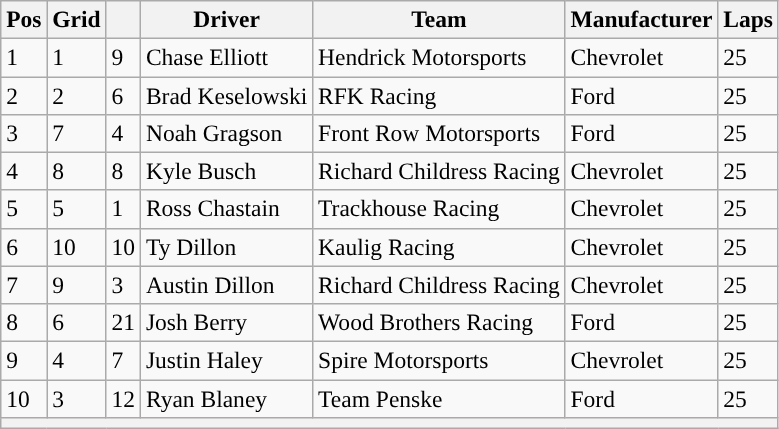<table class="wikitable" style="font-size:98%">
<tr>
<th>Pos</th>
<th>Grid</th>
<th></th>
<th>Driver</th>
<th>Team</th>
<th>Manufacturer</th>
<th>Laps</th>
</tr>
<tr>
<td>1</td>
<td>1</td>
<td>9</td>
<td>Chase Elliott</td>
<td>Hendrick Motorsports</td>
<td>Chevrolet</td>
<td>25</td>
</tr>
<tr>
<td>2</td>
<td>2</td>
<td>6</td>
<td>Brad Keselowski</td>
<td>RFK Racing</td>
<td>Ford</td>
<td>25</td>
</tr>
<tr>
<td>3</td>
<td>7</td>
<td>4</td>
<td>Noah Gragson</td>
<td>Front Row Motorsports</td>
<td>Ford</td>
<td>25</td>
</tr>
<tr>
<td>4</td>
<td>8</td>
<td>8</td>
<td>Kyle Busch</td>
<td>Richard Childress Racing</td>
<td>Chevrolet</td>
<td>25</td>
</tr>
<tr>
<td>5</td>
<td>5</td>
<td>1</td>
<td>Ross Chastain</td>
<td>Trackhouse Racing</td>
<td>Chevrolet</td>
<td>25</td>
</tr>
<tr>
<td>6</td>
<td>10</td>
<td>10</td>
<td>Ty Dillon</td>
<td>Kaulig Racing</td>
<td>Chevrolet</td>
<td>25</td>
</tr>
<tr>
<td>7</td>
<td>9</td>
<td>3</td>
<td>Austin Dillon</td>
<td>Richard Childress Racing</td>
<td>Chevrolet</td>
<td>25</td>
</tr>
<tr>
<td>8</td>
<td>6</td>
<td>21</td>
<td>Josh Berry</td>
<td>Wood Brothers Racing</td>
<td>Ford</td>
<td>25</td>
</tr>
<tr>
<td>9</td>
<td>4</td>
<td>7</td>
<td>Justin Haley</td>
<td>Spire Motorsports</td>
<td>Chevrolet</td>
<td>25</td>
</tr>
<tr>
<td>10</td>
<td>3</td>
<td>12</td>
<td>Ryan Blaney</td>
<td>Team Penske</td>
<td>Ford</td>
<td>25</td>
</tr>
<tr>
<th colspan="7"></th>
</tr>
</table>
